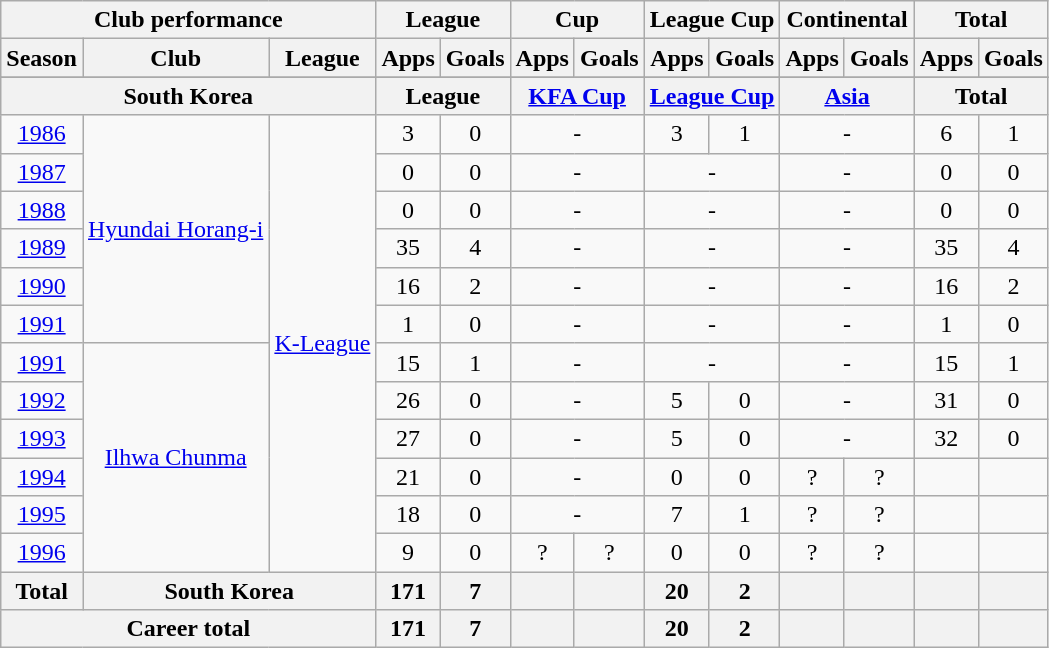<table class="wikitable" style="text-align:center">
<tr>
<th colspan=3>Club performance</th>
<th colspan=2>League</th>
<th colspan=2>Cup</th>
<th colspan=2>League Cup</th>
<th colspan=2>Continental</th>
<th colspan=2>Total</th>
</tr>
<tr>
<th>Season</th>
<th>Club</th>
<th>League</th>
<th>Apps</th>
<th>Goals</th>
<th>Apps</th>
<th>Goals</th>
<th>Apps</th>
<th>Goals</th>
<th>Apps</th>
<th>Goals</th>
<th>Apps</th>
<th>Goals</th>
</tr>
<tr>
</tr>
<tr>
<th colspan=3>South Korea</th>
<th colspan=2>League</th>
<th colspan=2><a href='#'>KFA Cup</a></th>
<th colspan=2><a href='#'>League Cup</a></th>
<th colspan=2><a href='#'>Asia</a></th>
<th colspan=2>Total</th>
</tr>
<tr>
<td><a href='#'>1986</a></td>
<td rowspan="6"><a href='#'>Hyundai Horang-i</a></td>
<td rowspan="12"><a href='#'>K-League</a></td>
<td>3</td>
<td>0</td>
<td colspan="2">-</td>
<td>3</td>
<td>1</td>
<td colspan="2">-</td>
<td>6</td>
<td>1</td>
</tr>
<tr>
<td><a href='#'>1987</a></td>
<td>0</td>
<td>0</td>
<td colspan="2">-</td>
<td colspan="2">-</td>
<td colspan="2">-</td>
<td>0</td>
<td>0</td>
</tr>
<tr>
<td><a href='#'>1988</a></td>
<td>0</td>
<td>0</td>
<td colspan="2">-</td>
<td colspan="2">-</td>
<td colspan="2">-</td>
<td>0</td>
<td>0</td>
</tr>
<tr>
<td><a href='#'>1989</a></td>
<td>35</td>
<td>4</td>
<td colspan="2">-</td>
<td colspan="2">-</td>
<td colspan="2">-</td>
<td>35</td>
<td>4</td>
</tr>
<tr>
<td><a href='#'>1990</a></td>
<td>16</td>
<td>2</td>
<td colspan="2">-</td>
<td colspan="2">-</td>
<td colspan="2">-</td>
<td>16</td>
<td>2</td>
</tr>
<tr>
<td><a href='#'>1991</a></td>
<td>1</td>
<td>0</td>
<td colspan="2">-</td>
<td colspan="2">-</td>
<td colspan="2">-</td>
<td>1</td>
<td>0</td>
</tr>
<tr>
<td><a href='#'>1991</a></td>
<td rowspan="6"><a href='#'>Ilhwa Chunma</a></td>
<td>15</td>
<td>1</td>
<td colspan="2">-</td>
<td colspan="2">-</td>
<td colspan="2">-</td>
<td>15</td>
<td>1</td>
</tr>
<tr>
<td><a href='#'>1992</a></td>
<td>26</td>
<td>0</td>
<td colspan="2">-</td>
<td>5</td>
<td>0</td>
<td colspan="2">-</td>
<td>31</td>
<td>0</td>
</tr>
<tr>
<td><a href='#'>1993</a></td>
<td>27</td>
<td>0</td>
<td colspan="2">-</td>
<td>5</td>
<td>0</td>
<td colspan="2">-</td>
<td>32</td>
<td>0</td>
</tr>
<tr>
<td><a href='#'>1994</a></td>
<td>21</td>
<td>0</td>
<td colspan="2">-</td>
<td>0</td>
<td>0</td>
<td>?</td>
<td>?</td>
<td></td>
<td></td>
</tr>
<tr>
<td><a href='#'>1995</a></td>
<td>18</td>
<td>0</td>
<td colspan="2">-</td>
<td>7</td>
<td>1</td>
<td>?</td>
<td>?</td>
<td></td>
<td></td>
</tr>
<tr>
<td><a href='#'>1996</a></td>
<td>9</td>
<td>0</td>
<td>?</td>
<td>?</td>
<td>0</td>
<td>0</td>
<td>?</td>
<td>?</td>
<td></td>
<td></td>
</tr>
<tr>
<th rowspan=1>Total</th>
<th colspan=2>South Korea</th>
<th>171</th>
<th>7</th>
<th></th>
<th></th>
<th>20</th>
<th>2</th>
<th></th>
<th></th>
<th></th>
<th></th>
</tr>
<tr>
<th colspan=3>Career total</th>
<th>171</th>
<th>7</th>
<th></th>
<th></th>
<th>20</th>
<th>2</th>
<th></th>
<th></th>
<th></th>
<th></th>
</tr>
</table>
